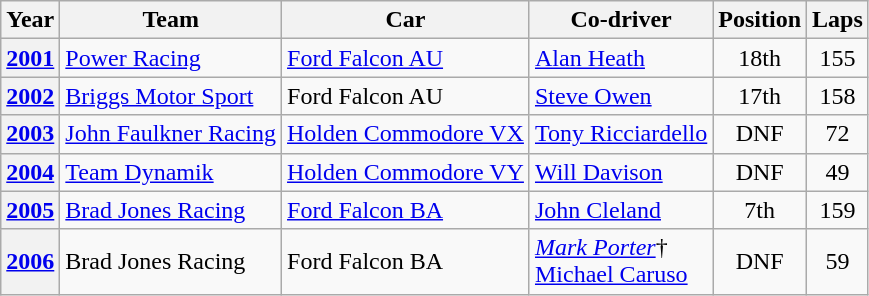<table class="wikitable" style="font-size: 100%;">
<tr>
<th>Year</th>
<th>Team</th>
<th>Car</th>
<th>Co-driver</th>
<th>Position</th>
<th>Laps</th>
</tr>
<tr>
<th><a href='#'>2001</a></th>
<td><a href='#'>Power Racing</a></td>
<td><a href='#'>Ford Falcon AU</a></td>
<td> <a href='#'>Alan Heath</a></td>
<td align="center">18th</td>
<td align="center">155</td>
</tr>
<tr>
<th><a href='#'>2002</a></th>
<td><a href='#'>Briggs Motor Sport</a></td>
<td>Ford Falcon AU</td>
<td> <a href='#'>Steve Owen</a></td>
<td align="center">17th</td>
<td align="center">158</td>
</tr>
<tr>
<th><a href='#'>2003</a></th>
<td><a href='#'>John Faulkner Racing</a></td>
<td><a href='#'>Holden Commodore VX</a></td>
<td> <a href='#'>Tony Ricciardello</a></td>
<td align="center">DNF</td>
<td align="center">72</td>
</tr>
<tr>
<th><a href='#'>2004</a></th>
<td><a href='#'>Team Dynamik</a></td>
<td><a href='#'>Holden Commodore VY</a></td>
<td> <a href='#'>Will Davison</a></td>
<td align="center">DNF</td>
<td align="center">49</td>
</tr>
<tr>
<th><a href='#'>2005</a></th>
<td><a href='#'>Brad Jones Racing</a></td>
<td><a href='#'>Ford Falcon BA</a></td>
<td> <a href='#'>John Cleland</a></td>
<td align="center">7th</td>
<td align="center">159</td>
</tr>
<tr>
<th><a href='#'>2006</a></th>
<td>Brad Jones Racing</td>
<td>Ford Falcon BA</td>
<td><em> <a href='#'>Mark Porter</a></em>†<br> <a href='#'>Michael Caruso</a></td>
<td align="center">DNF</td>
<td align="center">59</td>
</tr>
</table>
